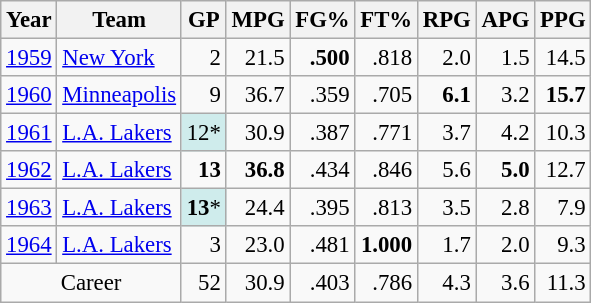<table class="wikitable sortable" style="font-size:95%; text-align:right;">
<tr>
<th>Year</th>
<th>Team</th>
<th>GP</th>
<th>MPG</th>
<th>FG%</th>
<th>FT%</th>
<th>RPG</th>
<th>APG</th>
<th>PPG</th>
</tr>
<tr>
<td style="text-align:left;"><a href='#'>1959</a></td>
<td style="text-align:left;"><a href='#'>New York</a></td>
<td>2</td>
<td>21.5</td>
<td><strong>.500</strong></td>
<td>.818</td>
<td>2.0</td>
<td>1.5</td>
<td>14.5</td>
</tr>
<tr>
<td style="text-align:left;"><a href='#'>1960</a></td>
<td style="text-align:left;"><a href='#'>Minneapolis</a></td>
<td>9</td>
<td>36.7</td>
<td>.359</td>
<td>.705</td>
<td><strong>6.1</strong></td>
<td>3.2</td>
<td><strong>15.7</strong></td>
</tr>
<tr>
<td style="text-align:left;"><a href='#'>1961</a></td>
<td style="text-align:left;"><a href='#'>L.A. Lakers</a></td>
<td style="background:#cfecec;">12*</td>
<td>30.9</td>
<td>.387</td>
<td>.771</td>
<td>3.7</td>
<td>4.2</td>
<td>10.3</td>
</tr>
<tr>
<td style="text-align:left;"><a href='#'>1962</a></td>
<td style="text-align:left;"><a href='#'>L.A. Lakers</a></td>
<td><strong>13</strong></td>
<td><strong>36.8</strong></td>
<td>.434</td>
<td>.846</td>
<td>5.6</td>
<td><strong>5.0</strong></td>
<td>12.7</td>
</tr>
<tr>
<td style="text-align:left;"><a href='#'>1963</a></td>
<td style="text-align:left;"><a href='#'>L.A. Lakers</a></td>
<td style="background:#cfecec;"><strong>13</strong>*</td>
<td>24.4</td>
<td>.395</td>
<td>.813</td>
<td>3.5</td>
<td>2.8</td>
<td>7.9</td>
</tr>
<tr>
<td style="text-align:left;"><a href='#'>1964</a></td>
<td style="text-align:left;"><a href='#'>L.A. Lakers</a></td>
<td>3</td>
<td>23.0</td>
<td>.481</td>
<td><strong>1.000</strong></td>
<td>1.7</td>
<td>2.0</td>
<td>9.3</td>
</tr>
<tr>
<td colspan="2" style="text-align:center;">Career</td>
<td>52</td>
<td>30.9</td>
<td>.403</td>
<td>.786</td>
<td>4.3</td>
<td>3.6</td>
<td>11.3</td>
</tr>
</table>
